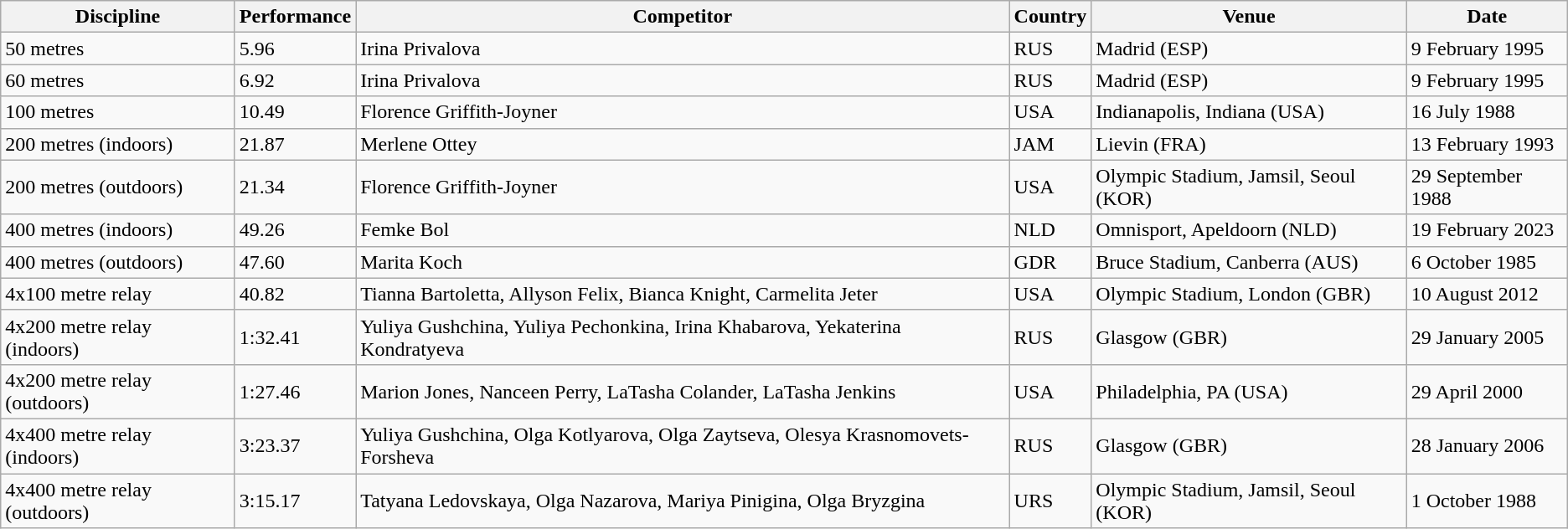<table class="wikitable">
<tr>
<th>Discipline</th>
<th>Performance</th>
<th>Competitor</th>
<th>Country</th>
<th>Venue</th>
<th>Date</th>
</tr>
<tr>
<td>50 metres</td>
<td>5.96</td>
<td>Irina Privalova</td>
<td>RUS</td>
<td>Madrid (ESP)</td>
<td>9 February 1995</td>
</tr>
<tr>
<td>60 metres</td>
<td>6.92</td>
<td>Irina Privalova</td>
<td>RUS</td>
<td>Madrid (ESP)</td>
<td>9 February 1995</td>
</tr>
<tr>
<td>100 metres</td>
<td>10.49</td>
<td>Florence Griffith-Joyner</td>
<td>USA</td>
<td>Indianapolis, Indiana (USA)</td>
<td>16 July 1988</td>
</tr>
<tr>
<td>200 metres (indoors)</td>
<td>21.87</td>
<td>Merlene Ottey</td>
<td>JAM</td>
<td>Lievin (FRA)</td>
<td>13 February 1993</td>
</tr>
<tr>
<td>200 metres (outdoors)</td>
<td>21.34</td>
<td>Florence Griffith-Joyner</td>
<td>USA</td>
<td>Olympic Stadium, Jamsil, Seoul (KOR)</td>
<td>29 September 1988</td>
</tr>
<tr>
<td>400 metres (indoors)</td>
<td>49.26</td>
<td>Femke Bol</td>
<td>NLD</td>
<td>Omnisport, Apeldoorn (NLD)</td>
<td>19 February 2023</td>
</tr>
<tr>
<td>400 metres (outdoors)</td>
<td>47.60</td>
<td>Marita Koch</td>
<td>GDR</td>
<td>Bruce Stadium, Canberra (AUS)</td>
<td>6 October 1985</td>
</tr>
<tr>
<td>4x100 metre relay</td>
<td>40.82</td>
<td>Tianna Bartoletta, Allyson Felix, Bianca Knight, Carmelita Jeter</td>
<td>USA</td>
<td>Olympic Stadium, London (GBR)</td>
<td>10 August 2012</td>
</tr>
<tr>
<td>4x200 metre relay (indoors)</td>
<td>1:32.41</td>
<td>Yuliya Gushchina, Yuliya Pechonkina, Irina Khabarova, Yekaterina Kondratyeva</td>
<td>RUS</td>
<td>Glasgow (GBR)</td>
<td>29 January 2005</td>
</tr>
<tr>
<td>4x200 metre relay (outdoors)</td>
<td>1:27.46</td>
<td>Marion Jones, Nanceen Perry, LaTasha Colander, LaTasha Jenkins</td>
<td>USA</td>
<td>Philadelphia, PA (USA)</td>
<td>29 April 2000</td>
</tr>
<tr>
<td>4x400 metre relay (indoors)</td>
<td>3:23.37</td>
<td>Yuliya Gushchina, Olga Kotlyarova, Olga Zaytseva, Olesya Krasnomovets-Forsheva</td>
<td>RUS</td>
<td>Glasgow (GBR)</td>
<td>28 January 2006</td>
</tr>
<tr>
<td>4x400 metre relay (outdoors)</td>
<td>3:15.17</td>
<td>Tatyana Ledovskaya, Olga Nazarova, Mariya Pinigina, Olga Bryzgina</td>
<td>URS</td>
<td>Olympic Stadium, Jamsil, Seoul (KOR)</td>
<td>1 October 1988</td>
</tr>
</table>
